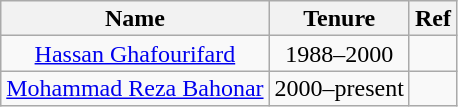<table class="wikitable" style="text-align:center; font-size:100%; line-height:16px;">
<tr>
<th>Name</th>
<th>Tenure</th>
<th>Ref</th>
</tr>
<tr>
<td><a href='#'>Hassan Ghafourifard</a></td>
<td>1988–2000</td>
<td></td>
</tr>
<tr>
<td><a href='#'>Mohammad Reza Bahonar</a></td>
<td>2000–present</td>
<td></td>
</tr>
</table>
